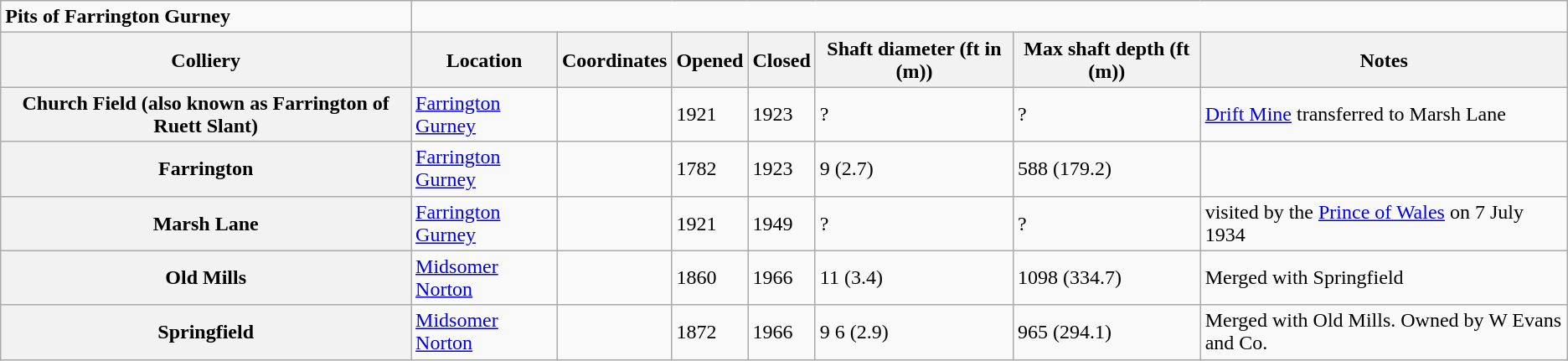<table class="wikitable collapsible collapsed">
<tr>
<td><strong>Pits of Farrington Gurney</strong></td>
</tr>
<tr>
<th scope="col">Colliery</th>
<th scope="col">Location</th>
<th scope="col">Coordinates</th>
<th scope="col">Opened</th>
<th scope="col">Closed</th>
<th scope="col">Shaft diameter (ft in (m))</th>
<th scope="col">Max shaft depth (ft (m))</th>
<th scope="col">Notes</th>
</tr>
<tr>
<th scope="row">Church Field (also known as Farrington of Ruett Slant)</th>
<td><a href='#'>Farrington Gurney</a></td>
<td></td>
<td>1921</td>
<td>1923</td>
<td>?</td>
<td>?</td>
<td><a href='#'>Drift Mine</a> transferred to Marsh Lane</td>
</tr>
<tr>
<th scope="row">Farrington</th>
<td><a href='#'>Farrington Gurney</a></td>
<td></td>
<td>1782</td>
<td>1923</td>
<td>9 (2.7)</td>
<td>588 (179.2)</td>
<td></td>
</tr>
<tr>
<th scope="row">Marsh Lane</th>
<td><a href='#'>Farrington Gurney</a></td>
<td></td>
<td>1921</td>
<td>1949</td>
<td>?</td>
<td>?</td>
<td>visited by the <a href='#'>Prince of Wales</a> on 7 July 1934</td>
</tr>
<tr>
<th scope="row">Old Mills</th>
<td><a href='#'>Midsomer Norton</a></td>
<td></td>
<td>1860</td>
<td>1966</td>
<td>11 (3.4)</td>
<td>1098 (334.7)</td>
<td>Merged with Springfield</td>
</tr>
<tr>
<th scope="row">Springfield</th>
<td><a href='#'>Midsomer Norton</a></td>
<td></td>
<td>1872</td>
<td>1966</td>
<td>9 6 (2.9)</td>
<td>965 (294.1)</td>
<td>Merged with Old Mills. Owned by W Evans and Co.</td>
</tr>
</table>
